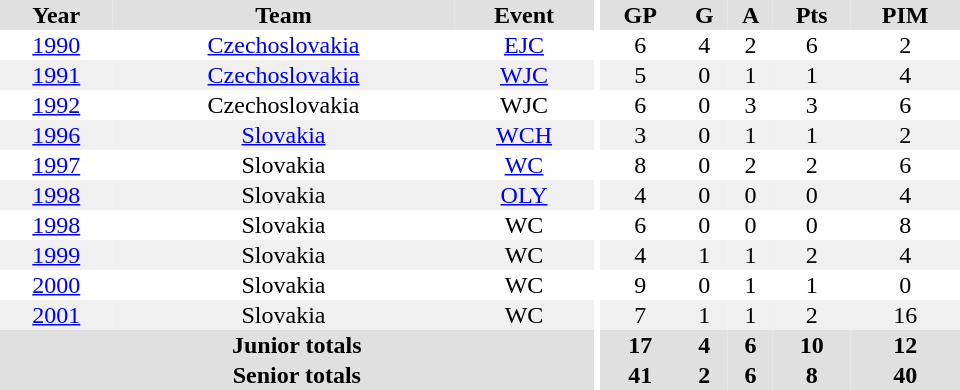<table border="0" cellpadding="1" cellspacing="0" ID="Table3" style="text-align:center; width:40em">
<tr bgcolor="#e0e0e0">
<th>Year</th>
<th>Team</th>
<th>Event</th>
<th rowspan="102" bgcolor="#ffffff"></th>
<th>GP</th>
<th>G</th>
<th>A</th>
<th>Pts</th>
<th>PIM</th>
</tr>
<tr>
<td><a href='#'>1990</a></td>
<td><a href='#'>Czechoslovakia</a></td>
<td><a href='#'>EJC</a></td>
<td>6</td>
<td>4</td>
<td>2</td>
<td>6</td>
<td>2</td>
</tr>
<tr bgcolor="#f0f0f0">
<td><a href='#'>1991</a></td>
<td><a href='#'>Czechoslovakia</a></td>
<td><a href='#'>WJC</a></td>
<td>5</td>
<td>0</td>
<td>1</td>
<td>1</td>
<td>4</td>
</tr>
<tr>
<td><a href='#'>1992</a></td>
<td>Czechoslovakia</td>
<td>WJC</td>
<td>6</td>
<td>0</td>
<td>3</td>
<td>3</td>
<td>6</td>
</tr>
<tr bgcolor="#f0f0f0">
<td><a href='#'>1996</a></td>
<td><a href='#'>Slovakia</a></td>
<td><a href='#'>WCH</a></td>
<td>3</td>
<td>0</td>
<td>1</td>
<td>1</td>
<td>2</td>
</tr>
<tr>
<td><a href='#'>1997</a></td>
<td>Slovakia</td>
<td><a href='#'>WC</a></td>
<td>8</td>
<td>0</td>
<td>2</td>
<td>2</td>
<td>6</td>
</tr>
<tr bgcolor="#f0f0f0">
<td><a href='#'>1998</a></td>
<td>Slovakia</td>
<td><a href='#'>OLY</a></td>
<td>4</td>
<td>0</td>
<td>0</td>
<td>0</td>
<td>4</td>
</tr>
<tr>
<td><a href='#'>1998</a></td>
<td>Slovakia</td>
<td>WC</td>
<td>6</td>
<td>0</td>
<td>0</td>
<td>0</td>
<td>8</td>
</tr>
<tr bgcolor="#f0f0f0">
<td><a href='#'>1999</a></td>
<td>Slovakia</td>
<td>WC</td>
<td>4</td>
<td>1</td>
<td>1</td>
<td>2</td>
<td>4</td>
</tr>
<tr>
<td><a href='#'>2000</a></td>
<td>Slovakia</td>
<td>WC</td>
<td>9</td>
<td>0</td>
<td>1</td>
<td>1</td>
<td>0</td>
</tr>
<tr bgcolor="#f0f0f0">
<td><a href='#'>2001</a></td>
<td>Slovakia</td>
<td>WC</td>
<td>7</td>
<td>1</td>
<td>1</td>
<td>2</td>
<td>16</td>
</tr>
<tr bgcolor="#e0e0e0">
<th colspan="3">Junior totals</th>
<th>17</th>
<th>4</th>
<th>6</th>
<th>10</th>
<th>12</th>
</tr>
<tr bgcolor="#e0e0e0">
<th colspan="3">Senior totals</th>
<th>41</th>
<th>2</th>
<th>6</th>
<th>8</th>
<th>40</th>
</tr>
</table>
